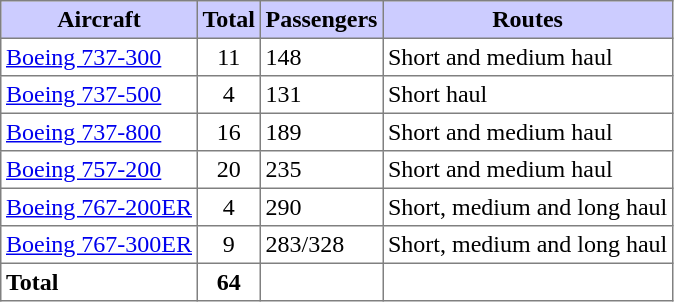<table class="toccolours" border="1" cellpadding="3" style="border-collapse:collapse">
<tr bgcolor=#ccccff>
<th>Aircraft</th>
<th>Total</th>
<th>Passengers</th>
<th>Routes</th>
</tr>
<tr>
<td><a href='#'>Boeing 737-300</a></td>
<td align=center>11</td>
<td>148</td>
<td>Short and medium haul</td>
</tr>
<tr>
<td><a href='#'>Boeing 737-500</a></td>
<td align=center>4</td>
<td>131</td>
<td>Short haul</td>
</tr>
<tr>
<td><a href='#'>Boeing 737-800</a></td>
<td align=center>16</td>
<td>189</td>
<td>Short and medium haul</td>
</tr>
<tr>
<td><a href='#'>Boeing 757-200</a></td>
<td align=center>20</td>
<td>235</td>
<td>Short and medium haul</td>
</tr>
<tr>
<td><a href='#'>Boeing 767-200ER</a></td>
<td align=center>4</td>
<td>290</td>
<td>Short, medium and long haul</td>
</tr>
<tr>
<td><a href='#'>Boeing 767-300ER</a></td>
<td align=center>9</td>
<td>283/328</td>
<td>Short, medium and long haul</td>
</tr>
<tr>
<td><strong>Total</strong></td>
<th>64</th>
<td></td>
<td></td>
</tr>
</table>
